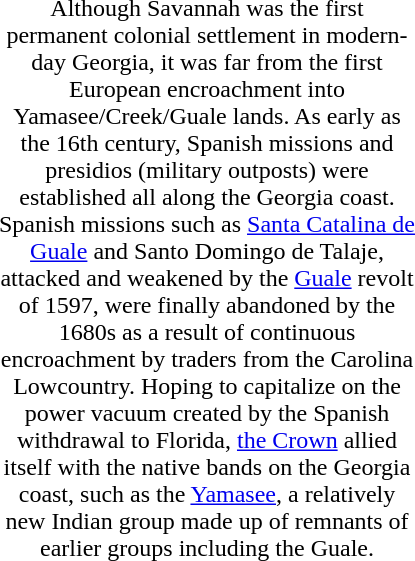<table class="toccolours collapsible autocollapse" cellspacing="3px" style="width: 18em; float: right; margin: 0 0 1em 1em; text-align:center;">
<tr>
<td>Although Savannah was the first permanent colonial settlement in modern-day Georgia, it was far from the first European encroachment into Yamasee/Creek/Guale lands. As early as the 16th century, Spanish missions and presidios (military outposts) were established all along the Georgia coast. Spanish missions such as <a href='#'>Santa Catalina de Guale</a> and Santo Domingo de Talaje, attacked and weakened by the <a href='#'>Guale</a> revolt of 1597, were finally abandoned by the 1680s as a result of continuous encroachment by traders from the Carolina Lowcountry. Hoping to capitalize on the power vacuum created by the Spanish withdrawal to Florida, <a href='#'>the Crown</a> allied itself with the native bands on the Georgia coast, such as the <a href='#'>Yamasee</a>, a relatively new Indian group made up of remnants of earlier groups including the Guale.<br></td>
</tr>
</table>
